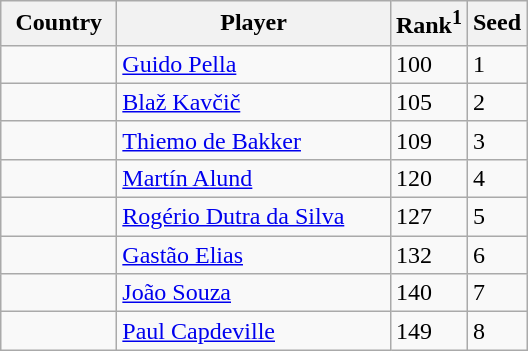<table class="sortable wikitable">
<tr>
<th width="70">Country</th>
<th width="175">Player</th>
<th>Rank<sup>1</sup></th>
<th>Seed</th>
</tr>
<tr>
<td></td>
<td><a href='#'>Guido Pella</a></td>
<td>100</td>
<td>1</td>
</tr>
<tr>
<td></td>
<td><a href='#'>Blaž Kavčič</a></td>
<td>105</td>
<td>2</td>
</tr>
<tr>
<td></td>
<td><a href='#'>Thiemo de Bakker</a></td>
<td>109</td>
<td>3</td>
</tr>
<tr>
<td></td>
<td><a href='#'>Martín Alund</a></td>
<td>120</td>
<td>4</td>
</tr>
<tr>
<td></td>
<td><a href='#'>Rogério Dutra da Silva</a></td>
<td>127</td>
<td>5</td>
</tr>
<tr>
<td></td>
<td><a href='#'>Gastão Elias</a></td>
<td>132</td>
<td>6</td>
</tr>
<tr>
<td></td>
<td><a href='#'>João Souza</a></td>
<td>140</td>
<td>7</td>
</tr>
<tr>
<td></td>
<td><a href='#'>Paul Capdeville</a></td>
<td>149</td>
<td>8</td>
</tr>
</table>
